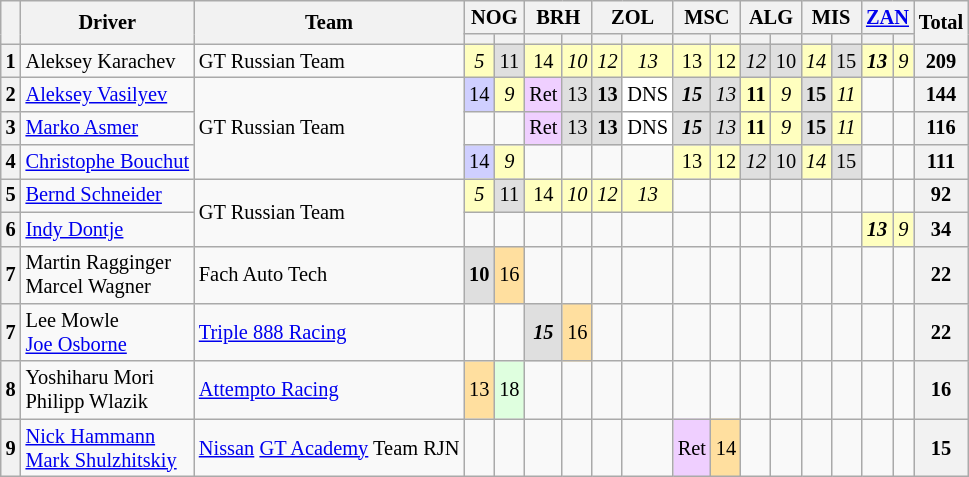<table class="wikitable" style="font-size: 85%; text-align:center;">
<tr>
<th rowspan=2></th>
<th rowspan=2>Driver</th>
<th rowspan=2>Team</th>
<th colspan=2>NOG<br></th>
<th colspan=2>BRH<br></th>
<th colspan=2>ZOL<br></th>
<th colspan=2>MSC<br></th>
<th colspan=2>ALG<br></th>
<th colspan=2>MIS<br></th>
<th colspan=2><a href='#'>ZAN</a><br></th>
<th rowspan=2>Total</th>
</tr>
<tr>
<th></th>
<th></th>
<th></th>
<th></th>
<th></th>
<th></th>
<th></th>
<th></th>
<th></th>
<th></th>
<th></th>
<th></th>
<th></th>
<th></th>
</tr>
<tr>
<th>1</th>
<td align=left> Aleksey Karachev</td>
<td align=left> GT Russian Team</td>
<td style="background:#FFFFBF;"><em>5</em></td>
<td style="background:#DFDFDF;">11</td>
<td style="background:#FFFFBF;">14</td>
<td style="background:#FFFFBF;"><em>10</em></td>
<td style="background:#FFFFBF;"><em>12</em></td>
<td style="background:#FFFFBF;"><em>13</em></td>
<td style="background:#FFFFBF;">13</td>
<td style="background:#FFFFBF;">12</td>
<td style="background:#DFDFDF;"><em>12</em></td>
<td style="background:#DFDFDF;">10</td>
<td style="background:#FFFFBF;"><em>14</em></td>
<td style="background:#DFDFDF;">15</td>
<td style="background:#FFFFBF;"><strong><em>13</em></strong></td>
<td style="background:#FFFFBF;"><em>9</em></td>
<th>209</th>
</tr>
<tr>
<th>2</th>
<td align=left> <a href='#'>Aleksey Vasilyev</a></td>
<td align=left rowspan=3> GT Russian Team</td>
<td style="background:#CFCFFF;">14</td>
<td style="background:#FFFFBF;"><em>9</em></td>
<td style="background:#EFCFFF;">Ret</td>
<td style="background:#DFDFDF;">13</td>
<td style="background:#DFDFDF;"><strong>13</strong></td>
<td style="background:#FFFFFF;">DNS</td>
<td style="background:#DFDFDF;"><strong><em>15</em></strong></td>
<td style="background:#DFDFDF;"><em>13</em></td>
<td style="background:#FFFFBF;"><strong>11</strong></td>
<td style="background:#FFFFBF;"><em>9</em></td>
<td style="background:#DFDFDF;"><strong>15</strong></td>
<td style="background:#FFFFBF;"><em>11</em></td>
<td></td>
<td></td>
<th>144</th>
</tr>
<tr>
<th>3</th>
<td align=left> <a href='#'>Marko Asmer</a></td>
<td></td>
<td></td>
<td style="background:#EFCFFF;">Ret</td>
<td style="background:#DFDFDF;">13</td>
<td style="background:#DFDFDF;"><strong>13</strong></td>
<td style="background:#FFFFFF;">DNS</td>
<td style="background:#DFDFDF;"><strong><em>15</em></strong></td>
<td style="background:#DFDFDF;"><em>13</em></td>
<td style="background:#FFFFBF;"><strong>11</strong></td>
<td style="background:#FFFFBF;"><em>9</em></td>
<td style="background:#DFDFDF;"><strong>15</strong></td>
<td style="background:#FFFFBF;"><em>11</em></td>
<td></td>
<td></td>
<th>116</th>
</tr>
<tr>
<th>4</th>
<td align=left> <a href='#'>Christophe Bouchut</a></td>
<td style="background:#CFCFFF;">14</td>
<td style="background:#FFFFBF;"><em>9</em></td>
<td></td>
<td></td>
<td></td>
<td></td>
<td style="background:#FFFFBF;">13</td>
<td style="background:#FFFFBF;">12</td>
<td style="background:#DFDFDF;"><em>12</em></td>
<td style="background:#DFDFDF;">10</td>
<td style="background:#FFFFBF;"><em>14</em></td>
<td style="background:#DFDFDF;">15</td>
<td></td>
<td></td>
<th>111</th>
</tr>
<tr>
<th>5</th>
<td align=left> <a href='#'>Bernd Schneider</a></td>
<td align=left rowspan=2> GT Russian Team</td>
<td style="background:#FFFFBF;"><em>5</em></td>
<td style="background:#DFDFDF;">11</td>
<td style="background:#FFFFBF;">14</td>
<td style="background:#FFFFBF;"><em>10</em></td>
<td style="background:#FFFFBF;"><em>12</em></td>
<td style="background:#FFFFBF;"><em>13</em></td>
<td></td>
<td></td>
<td></td>
<td></td>
<td></td>
<td></td>
<td></td>
<td></td>
<th>92</th>
</tr>
<tr>
<th>6</th>
<td align=left> <a href='#'>Indy Dontje</a></td>
<td></td>
<td></td>
<td></td>
<td></td>
<td></td>
<td></td>
<td></td>
<td></td>
<td></td>
<td></td>
<td></td>
<td></td>
<td style="background:#FFFFBF;"><strong><em>13</em></strong></td>
<td style="background:#FFFFBF;"><em>9</em></td>
<th>34</th>
</tr>
<tr>
<th>7</th>
<td align=left> Martin Ragginger<br> Marcel Wagner</td>
<td align=left> Fach Auto Tech</td>
<td style="background:#DFDFDF;"><strong>10</strong></td>
<td style="background:#FFDF9F;">16</td>
<td></td>
<td></td>
<td></td>
<td></td>
<td></td>
<td></td>
<td></td>
<td></td>
<td></td>
<td></td>
<td></td>
<td></td>
<th>22</th>
</tr>
<tr>
<th>7</th>
<td align=left> Lee Mowle<br> <a href='#'>Joe Osborne</a></td>
<td align=left> <a href='#'>Triple 888 Racing</a></td>
<td></td>
<td></td>
<td style="background:#DFDFDF;"><strong><em>15</em></strong></td>
<td style="background:#FFDF9F;">16</td>
<td></td>
<td></td>
<td></td>
<td></td>
<td></td>
<td></td>
<td></td>
<td></td>
<td></td>
<td></td>
<th>22</th>
</tr>
<tr>
<th>8</th>
<td align=left> Yoshiharu Mori<br> Philipp Wlazik</td>
<td align=left> <a href='#'>Attempto Racing</a></td>
<td style="background:#FFDF9F;">13</td>
<td style="background:#DFFFDF;">18</td>
<td></td>
<td></td>
<td></td>
<td></td>
<td></td>
<td></td>
<td></td>
<td></td>
<td></td>
<td></td>
<td></td>
<td></td>
<th>16</th>
</tr>
<tr>
<th>9</th>
<td align=left> <a href='#'>Nick Hammann</a><br> <a href='#'>Mark Shulzhitskiy</a></td>
<td align=left> <a href='#'>Nissan</a> <a href='#'>GT Academy</a> Team RJN</td>
<td></td>
<td></td>
<td></td>
<td></td>
<td></td>
<td></td>
<td style="background:#EFCFFF;">Ret</td>
<td style="background:#FFDF9F;">14</td>
<td></td>
<td></td>
<td></td>
<td></td>
<td></td>
<td></td>
<th>15</th>
</tr>
</table>
